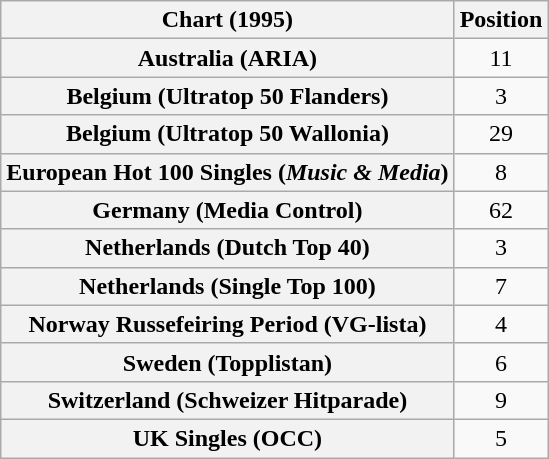<table class="wikitable sortable plainrowheaders" style="text-align:center">
<tr>
<th scope="col">Chart (1995)</th>
<th scope="col">Position</th>
</tr>
<tr>
<th scope="row">Australia (ARIA)</th>
<td>11</td>
</tr>
<tr>
<th scope="row">Belgium (Ultratop 50 Flanders)</th>
<td>3</td>
</tr>
<tr>
<th scope="row">Belgium (Ultratop 50 Wallonia)</th>
<td>29</td>
</tr>
<tr>
<th scope="row">European Hot 100 Singles (<em>Music & Media</em>)</th>
<td>8</td>
</tr>
<tr>
<th scope="row">Germany (Media Control)</th>
<td>62</td>
</tr>
<tr>
<th scope="row">Netherlands (Dutch Top 40)</th>
<td>3</td>
</tr>
<tr>
<th scope="row">Netherlands (Single Top 100)</th>
<td>7</td>
</tr>
<tr>
<th scope="row">Norway Russefeiring Period (VG-lista)</th>
<td>4</td>
</tr>
<tr>
<th scope="row">Sweden (Topplistan)</th>
<td>6</td>
</tr>
<tr>
<th scope="row">Switzerland (Schweizer Hitparade)</th>
<td>9</td>
</tr>
<tr>
<th scope="row">UK Singles (OCC)</th>
<td>5</td>
</tr>
</table>
